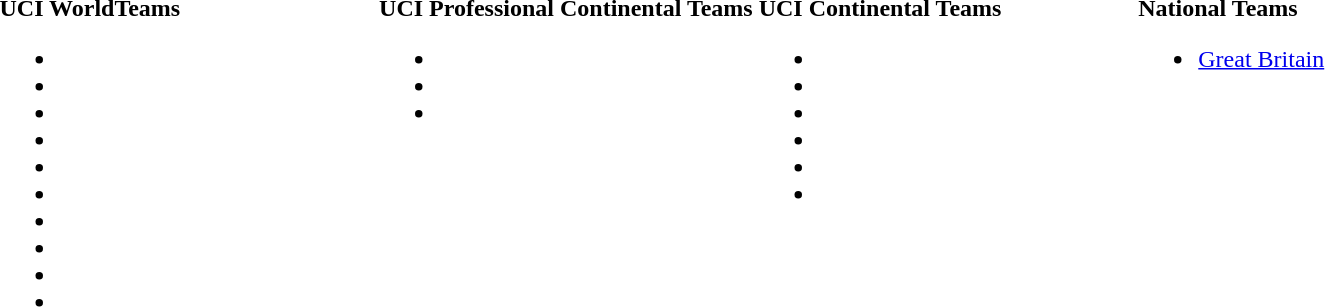<table>
<tr>
<td style="vertical-align:top; width:25%;"><strong>UCI WorldTeams</strong><br><ul><li></li><li></li><li></li><li></li><li></li><li></li><li></li><li></li><li></li><li></li></ul></td>
<td style="vertical-align:top; width:25%;"><strong>UCI Professional Continental Teams</strong><br><ul><li></li><li></li><li></li></ul></td>
<td style="vertical-align:top; width:25%;"><strong>UCI Continental Teams</strong><br><ul><li></li><li></li><li></li><li></li><li></li><li></li></ul></td>
<td style="vertical-align:top; width:25%;"><strong>National Teams</strong><br><ul><li><a href='#'>Great Britain</a></li></ul></td>
</tr>
</table>
